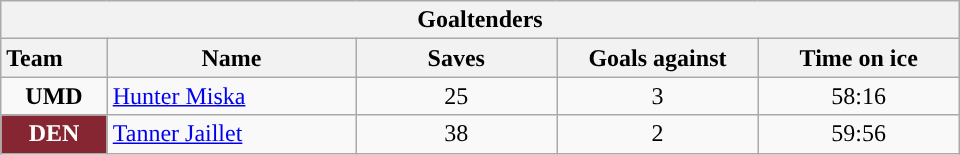<table class="wikitable" style="width:40em; text-align:right;">
<tr>
<th colspan=5>Goaltenders</th>
</tr>
<tr>
<th style="width:4em; text-align:left;">Team</th>
<th style="width:10em;">Name</th>
<th style="width:8em;">Saves</th>
<th style="width:8em;">Goals against</th>
<th style="width:8em;">Time on ice</th>
</tr>
<tr>
<td align=center><strong>UMD</strong></td>
<td style="text-align:left;"><a href='#'>Hunter Miska</a></td>
<td align=center>25</td>
<td align=center>3</td>
<td align=center>58:16</td>
</tr>
<tr>
<td align=center style="color:white; background:#862633; "><strong>DEN</strong></td>
<td style="text-align:left;"><a href='#'>Tanner Jaillet</a></td>
<td align=center>38</td>
<td align=center>2</td>
<td align=center>59:56</td>
</tr>
</table>
